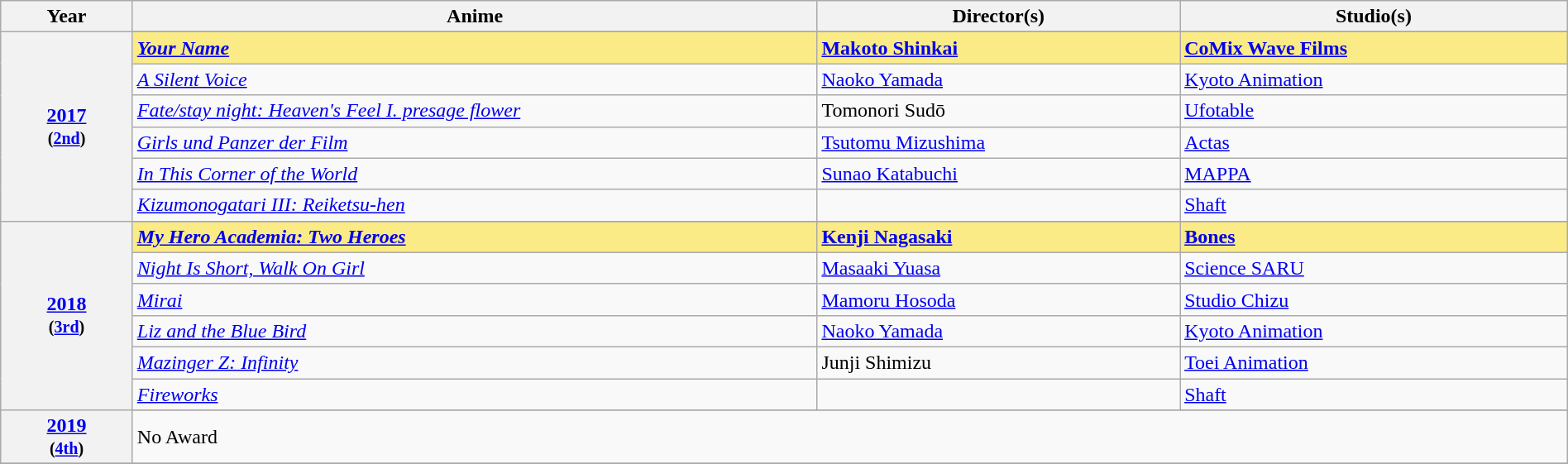<table class="wikitable" style="width:100%;">
<tr>
<th style="width:8%;">Year</th>
<th style="width:41.5%;">Anime</th>
<th style="width:22%;">Director(s)</th>
<th style="width:23.5%;">Studio(s)</th>
</tr>
<tr>
<th rowspan="7" style="text-align:center;"><a href='#'>2017</a><br><small>(<a href='#'>2nd</a>)</small></th>
</tr>
<tr style="background:#FAEB86">
<td><strong><em><a href='#'>Your Name</a></em></strong></td>
<td><strong><a href='#'>Makoto Shinkai</a></strong></td>
<td><strong><a href='#'>CoMix Wave Films</a></strong></td>
</tr>
<tr>
<td><em><a href='#'>A Silent Voice</a></em></td>
<td><a href='#'>Naoko Yamada</a></td>
<td><a href='#'>Kyoto Animation</a></td>
</tr>
<tr>
<td><em><a href='#'>Fate/stay night: Heaven's Feel I. presage flower</a></em></td>
<td>Tomonori Sudō</td>
<td><a href='#'>Ufotable</a></td>
</tr>
<tr>
<td><em><a href='#'>Girls und Panzer der Film</a></em></td>
<td><a href='#'>Tsutomu Mizushima</a></td>
<td><a href='#'>Actas</a></td>
</tr>
<tr>
<td><em><a href='#'>In This Corner of the World</a></em></td>
<td><a href='#'>Sunao Katabuchi</a></td>
<td><a href='#'>MAPPA</a></td>
</tr>
<tr>
<td><em><a href='#'>Kizumonogatari III: Reiketsu-hen</a></em></td>
<td></td>
<td><a href='#'>Shaft</a></td>
</tr>
<tr>
<th rowspan="7" style="text-align:center;"><a href='#'>2018</a><br><small>(<a href='#'>3rd</a>)</small></th>
</tr>
<tr style="background:#FAEB86">
<td><strong><em><a href='#'>My Hero Academia: Two Heroes</a></em></strong></td>
<td><strong><a href='#'>Kenji Nagasaki</a></strong></td>
<td><strong><a href='#'>Bones</a></strong></td>
</tr>
<tr>
<td><em><a href='#'>Night Is Short, Walk On Girl</a></em></td>
<td><a href='#'>Masaaki Yuasa</a></td>
<td><a href='#'>Science SARU</a></td>
</tr>
<tr>
<td><em><a href='#'>Mirai</a></em></td>
<td><a href='#'>Mamoru Hosoda</a></td>
<td><a href='#'>Studio Chizu</a></td>
</tr>
<tr>
<td><em><a href='#'>Liz and the Blue Bird</a></em></td>
<td><a href='#'>Naoko Yamada</a></td>
<td><a href='#'>Kyoto Animation</a></td>
</tr>
<tr>
<td><em><a href='#'>Mazinger Z: Infinity</a></em></td>
<td>Junji Shimizu</td>
<td><a href='#'>Toei Animation</a></td>
</tr>
<tr>
<td><em><a href='#'>Fireworks</a></em></td>
<td></td>
<td><a href='#'>Shaft</a></td>
</tr>
<tr>
<th rowspan="2" style="text-align:center;"><a href='#'>2019</a><br><small>(<a href='#'>4th</a>)</small></th>
</tr>
<tr>
<td colspan="3">No Award</td>
</tr>
<tr>
</tr>
</table>
